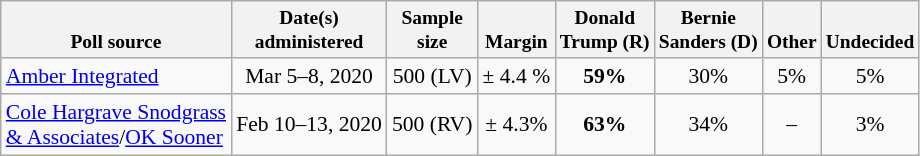<table class="wikitable" style="font-size:90%;text-align:center;">
<tr valign=bottom style="font-size:90%;">
<th>Poll source</th>
<th>Date(s)<br>administered</th>
<th>Sample<br>size</th>
<th>Margin<br></th>
<th>Donald<br>Trump (R)</th>
<th>Bernie<br>Sanders (D)</th>
<th>Other</th>
<th>Undecided</th>
</tr>
<tr>
<td style="text-align:left;"><a href='#'>Amber Integrated</a></td>
<td>Mar 5–8, 2020</td>
<td>500 (LV)</td>
<td>± 4.4 %</td>
<td><strong>59%</strong></td>
<td>30%</td>
<td>5%</td>
<td>5%</td>
</tr>
<tr>
<td style="text-align:left;"><a href='#'>Cole Hargrave Snodgrass<br>& Associates</a>/<a href='#'>OK Sooner</a></td>
<td>Feb 10–13, 2020</td>
<td>500 (RV)</td>
<td>± 4.3%</td>
<td><strong>63%</strong></td>
<td>34%</td>
<td>–</td>
<td>3%</td>
</tr>
</table>
